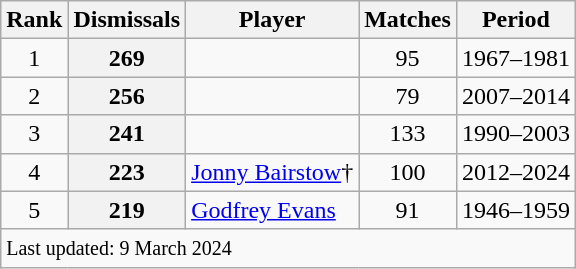<table class="wikitable plainrowheaders sortable">
<tr>
<th scope=col>Rank</th>
<th scope=col>Dismissals</th>
<th scope=col>Player</th>
<th scope=col>Matches</th>
<th scope=col>Period</th>
</tr>
<tr>
<td align=center>1</td>
<th scope=row style=text-align:center;>269</th>
<td></td>
<td align=center>95</td>
<td>1967–1981</td>
</tr>
<tr>
<td align=center>2</td>
<th scope=row style=text-align:center;>256</th>
<td></td>
<td align=center>79</td>
<td>2007–2014</td>
</tr>
<tr>
<td align=center>3</td>
<th scope=row style=text-align:center;>241</th>
<td></td>
<td align=center>133</td>
<td>1990–2003</td>
</tr>
<tr>
<td align=center>4</td>
<th scope=row style=text-align:center;>223</th>
<td><a href='#'>Jonny Bairstow</a>†</td>
<td align=center>100</td>
<td>2012–2024</td>
</tr>
<tr>
<td align=center>5</td>
<th scope=row style=text-align:center;>219</th>
<td><a href='#'>Godfrey Evans</a></td>
<td align=center>91</td>
<td>1946–1959</td>
</tr>
<tr class=sortbottom>
<td colspan=5><small>Last updated: 9 March 2024</small></td>
</tr>
</table>
